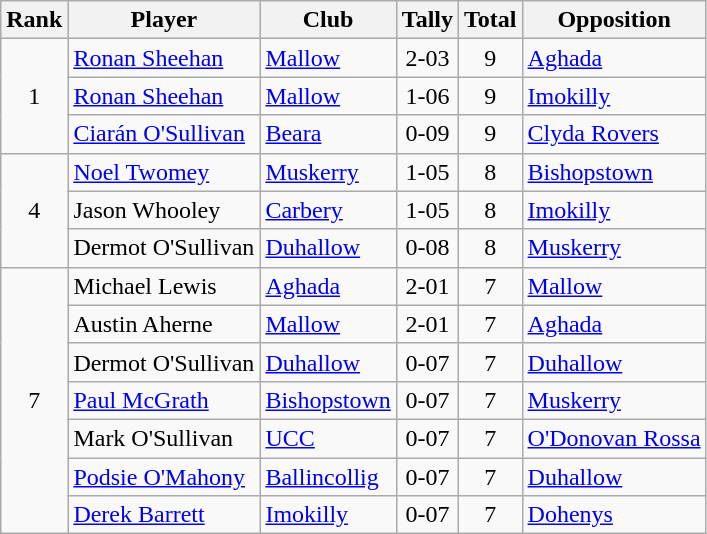<table class="wikitable">
<tr>
<th>Rank</th>
<th>Player</th>
<th>Club</th>
<th>Tally</th>
<th>Total</th>
<th>Opposition</th>
</tr>
<tr>
<td rowspan="3" style="text-align:center;">1</td>
<td><a href='#'>Ronan Sheehan</a></td>
<td><a href='#'>Mallow</a></td>
<td align=center>2-03</td>
<td align=center>9</td>
<td><a href='#'>Aghada</a></td>
</tr>
<tr>
<td><a href='#'>Ronan Sheehan</a></td>
<td><a href='#'>Mallow</a></td>
<td align=center>1-06</td>
<td align=center>9</td>
<td><a href='#'>Imokilly</a></td>
</tr>
<tr>
<td><a href='#'>Ciarán O'Sullivan</a></td>
<td><a href='#'>Beara</a></td>
<td align=center>0-09</td>
<td align=center>9</td>
<td><a href='#'>Clyda Rovers</a></td>
</tr>
<tr>
<td rowspan="3" style="text-align:center;">4</td>
<td><a href='#'>Noel Twomey</a></td>
<td><a href='#'>Muskerry</a></td>
<td align=center>1-05</td>
<td align=center>8</td>
<td><a href='#'>Bishopstown</a></td>
</tr>
<tr>
<td>Jason Whooley</td>
<td><a href='#'>Carbery</a></td>
<td align=center>1-05</td>
<td align=center>8</td>
<td><a href='#'>Imokilly</a></td>
</tr>
<tr>
<td>Dermot O'Sullivan</td>
<td><a href='#'>Duhallow</a></td>
<td align=center>0-08</td>
<td align=center>8</td>
<td><a href='#'>Muskerry</a></td>
</tr>
<tr>
<td rowspan="7" style="text-align:center;">7</td>
<td>Michael Lewis</td>
<td><a href='#'>Aghada</a></td>
<td align=center>2-01</td>
<td align=center>7</td>
<td><a href='#'>Mallow</a></td>
</tr>
<tr>
<td>Austin Aherne</td>
<td><a href='#'>Mallow</a></td>
<td align=center>2-01</td>
<td align=center>7</td>
<td><a href='#'>Aghada</a></td>
</tr>
<tr>
<td>Dermot O'Sullivan</td>
<td><a href='#'>Duhallow</a></td>
<td align=center>0-07</td>
<td align=center>7</td>
<td><a href='#'>Duhallow</a></td>
</tr>
<tr>
<td><a href='#'>Paul McGrath</a></td>
<td><a href='#'>Bishopstown</a></td>
<td align=center>0-07</td>
<td align=center>7</td>
<td><a href='#'>Muskerry</a></td>
</tr>
<tr>
<td>Mark O'Sullivan</td>
<td><a href='#'>UCC</a></td>
<td align=center>0-07</td>
<td align=center>7</td>
<td><a href='#'>O'Donovan Rossa</a></td>
</tr>
<tr>
<td><a href='#'>Podsie O'Mahony</a></td>
<td><a href='#'>Ballincollig</a></td>
<td align=center>0-07</td>
<td align=center>7</td>
<td><a href='#'>Duhallow</a></td>
</tr>
<tr>
<td><a href='#'>Derek Barrett</a></td>
<td><a href='#'>Imokilly</a></td>
<td align=center>0-07</td>
<td align=center>7</td>
<td><a href='#'>Dohenys</a></td>
</tr>
</table>
